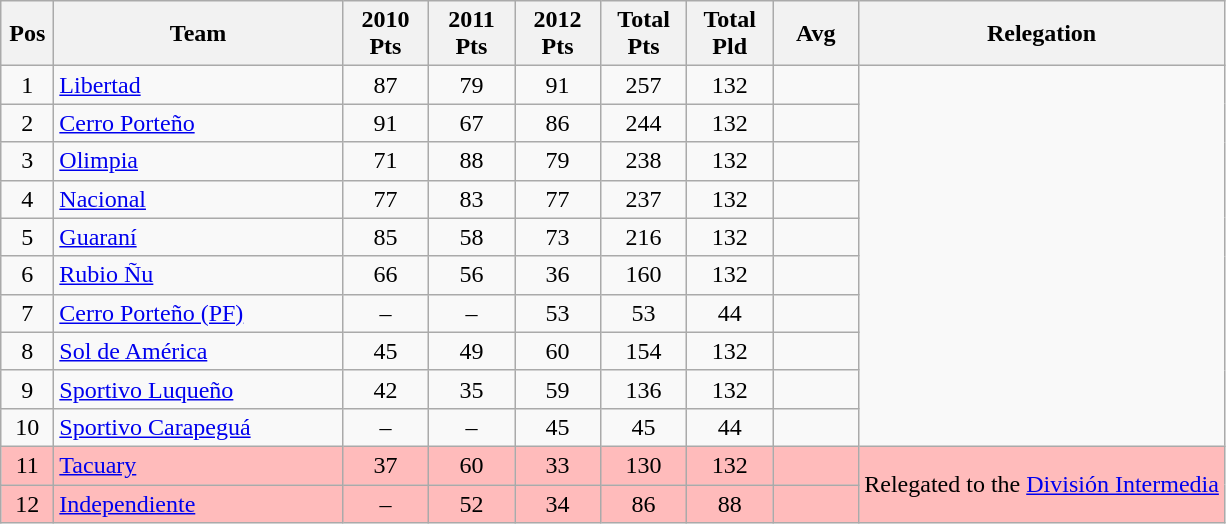<table class="wikitable" style="text-align:center">
<tr>
<th width=28>Pos<br></th>
<th width=185>Team<br></th>
<th width=50>2010<br>Pts</th>
<th width=50>2011<br>Pts</th>
<th width=50>2012<br>Pts</th>
<th width=50>Total<br>Pts</th>
<th width=50>Total<br>Pld</th>
<th width=50>Avg</th>
<th>Relegation</th>
</tr>
<tr>
<td>1</td>
<td align="left"><a href='#'>Libertad</a></td>
<td>87</td>
<td>79</td>
<td>91</td>
<td>257</td>
<td>132</td>
<td><strong></strong></td>
</tr>
<tr>
<td>2</td>
<td align="left"><a href='#'>Cerro Porteño</a></td>
<td>91</td>
<td>67</td>
<td>86</td>
<td>244</td>
<td>132</td>
<td><strong></strong></td>
</tr>
<tr>
<td>3</td>
<td align="left"><a href='#'>Olimpia</a></td>
<td>71</td>
<td>88</td>
<td>79</td>
<td>238</td>
<td>132</td>
<td><strong></strong></td>
</tr>
<tr>
<td>4</td>
<td align="left"><a href='#'>Nacional</a></td>
<td>77</td>
<td>83</td>
<td>77</td>
<td>237</td>
<td>132</td>
<td><strong></strong></td>
</tr>
<tr>
<td>5</td>
<td align="left"><a href='#'>Guaraní</a></td>
<td>85</td>
<td>58</td>
<td>73</td>
<td>216</td>
<td>132</td>
<td><strong></strong></td>
</tr>
<tr>
<td>6</td>
<td align="left"><a href='#'>Rubio Ñu</a></td>
<td>66</td>
<td>56</td>
<td>36</td>
<td>160</td>
<td>132</td>
<td><strong></strong></td>
</tr>
<tr>
<td>7</td>
<td align="left"><a href='#'>Cerro Porteño (PF)</a></td>
<td>–</td>
<td>–</td>
<td>53</td>
<td>53</td>
<td>44</td>
<td><strong></strong></td>
</tr>
<tr>
<td>8</td>
<td align="left"><a href='#'>Sol de América</a></td>
<td>45</td>
<td>49</td>
<td>60</td>
<td>154</td>
<td>132</td>
<td><strong></strong></td>
</tr>
<tr>
<td>9</td>
<td align="left"><a href='#'>Sportivo Luqueño</a></td>
<td>42</td>
<td>35</td>
<td>59</td>
<td>136</td>
<td>132</td>
<td><strong></strong></td>
</tr>
<tr>
<td>10</td>
<td align="left"><a href='#'>Sportivo Carapeguá</a></td>
<td>–</td>
<td>–</td>
<td>45</td>
<td>45</td>
<td>44</td>
<td><strong></strong></td>
</tr>
<tr bgcolor=#FFBBBB>
<td>11</td>
<td align="left"><a href='#'>Tacuary</a></td>
<td>37</td>
<td>60</td>
<td>33</td>
<td>130</td>
<td>132</td>
<td><strong></strong></td>
<td rowspan=2>Relegated to the <a href='#'>División Intermedia</a></td>
</tr>
<tr bgcolor=#FFBBBB>
<td>12</td>
<td align="left"><a href='#'>Independiente</a></td>
<td>–</td>
<td>52</td>
<td>34</td>
<td>86</td>
<td>88</td>
<td><strong></strong></td>
</tr>
</table>
